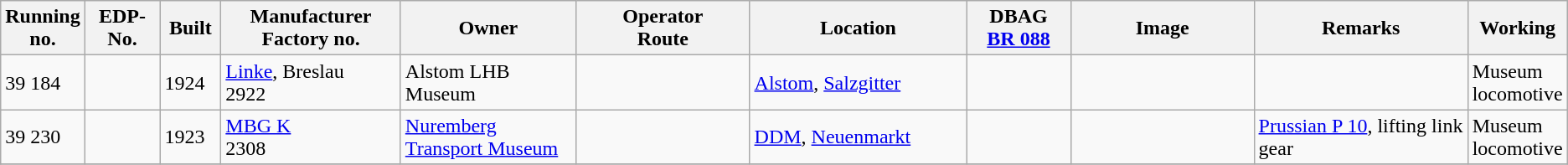<table class="wikitable" style="width="100%"; border:solid 1px #AAAAAA; background:#e3e3e3;">
<tr>
<th width="5%">Running<br>no.</th>
<th width="5%">EDP-<br>No.</th>
<th width="4%">Built</th>
<th width="12%">Manufacturer<br>Factory no.</th>
<th width="12%">Owner</th>
<th width="12%">Operator<br>Route</th>
<th width="15%">Location</th>
<th width="7%">DBAG<br><a href='#'>BR 088</a></th>
<th width="13%">Image</th>
<th width="20%">Remarks</th>
<th width="8%">Working</th>
</tr>
<tr>
<td>39 184</td>
<td></td>
<td>1924</td>
<td><a href='#'>Linke</a>, Breslau<br>2922</td>
<td>Alstom LHB Museum</td>
<td></td>
<td><a href='#'>Alstom</a>, <a href='#'>Salzgitter</a></td>
<td></td>
<td></td>
<td></td>
<td>Museum locomotive</td>
</tr>
<tr>
<td>39 230</td>
<td></td>
<td>1923</td>
<td><a href='#'>MBG K</a><br>2308</td>
<td><a href='#'>Nuremberg Transport Museum</a></td>
<td></td>
<td><a href='#'>DDM</a>, <a href='#'>Neuenmarkt</a></td>
<td></td>
<td></td>
<td><a href='#'>Prussian P 10</a>, lifting link gear</td>
<td>Museum locomotive</td>
</tr>
<tr>
</tr>
</table>
